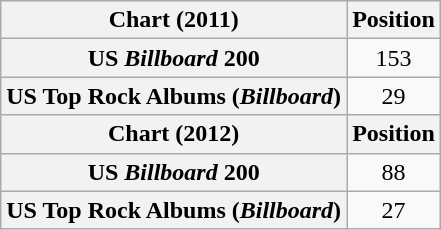<table class="wikitable plainrowheaders" style="text-align:center">
<tr>
<th scope="col">Chart (2011)</th>
<th scope="col">Position</th>
</tr>
<tr>
<th scope="row">US <em>Billboard</em> 200</th>
<td>153</td>
</tr>
<tr>
<th scope="row">US Top Rock Albums (<em>Billboard</em>)</th>
<td>29</td>
</tr>
<tr>
<th scope="col">Chart (2012)</th>
<th scope="col">Position</th>
</tr>
<tr>
<th scope="row">US <em>Billboard</em> 200</th>
<td>88</td>
</tr>
<tr>
<th scope="row">US Top Rock Albums (<em>Billboard</em>)</th>
<td>27</td>
</tr>
</table>
